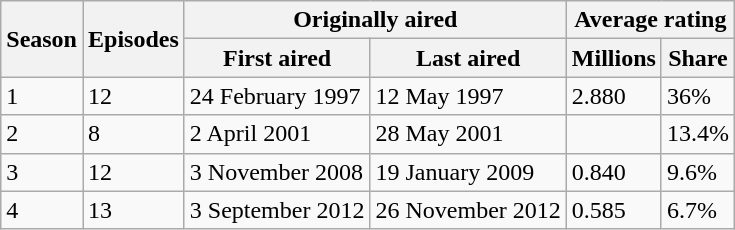<table class="wikitable">
<tr>
<th rowspan="2">Season</th>
<th rowspan="2">Episodes</th>
<th colspan="2">Originally aired</th>
<th colspan="2">Average rating</th>
</tr>
<tr>
<th>First aired</th>
<th>Last aired</th>
<th>Millions</th>
<th>Share</th>
</tr>
<tr>
<td>1</td>
<td>12</td>
<td>24 February 1997</td>
<td>12 May 1997</td>
<td>2.880</td>
<td>36%</td>
</tr>
<tr>
<td>2</td>
<td>8</td>
<td>2 April 2001</td>
<td>28 May 2001</td>
<td></td>
<td>13.4%</td>
</tr>
<tr>
<td>3</td>
<td>12</td>
<td>3 November 2008</td>
<td>19 January 2009</td>
<td>0.840</td>
<td>9.6%</td>
</tr>
<tr>
<td>4</td>
<td>13</td>
<td>3 September 2012</td>
<td>26 November 2012</td>
<td>0.585</td>
<td>6.7%</td>
</tr>
</table>
